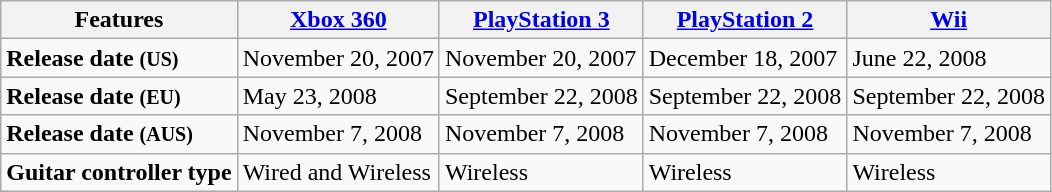<table class="wikitable">
<tr>
<th>Features</th>
<th><a href='#'>Xbox 360</a></th>
<th><a href='#'>PlayStation 3</a></th>
<th><a href='#'>PlayStation 2</a></th>
<th><a href='#'>Wii</a></th>
</tr>
<tr>
<td><strong>Release date <small>(US)</small></strong></td>
<td>November 20, 2007</td>
<td>November 20, 2007</td>
<td>December 18, 2007</td>
<td>June 22, 2008</td>
</tr>
<tr>
<td><strong>Release date <small>(EU)</small></strong></td>
<td>May 23, 2008</td>
<td>September 22, 2008</td>
<td>September 22, 2008</td>
<td>September 22, 2008</td>
</tr>
<tr>
<td><strong>Release date <small>(AUS)</small></strong></td>
<td>November 7, 2008</td>
<td>November 7, 2008</td>
<td>November 7, 2008</td>
<td>November 7, 2008</td>
</tr>
<tr>
<td><strong>Guitar controller type</strong></td>
<td>Wired and Wireless</td>
<td>Wireless</td>
<td>Wireless</td>
<td>Wireless</td>
</tr>
</table>
